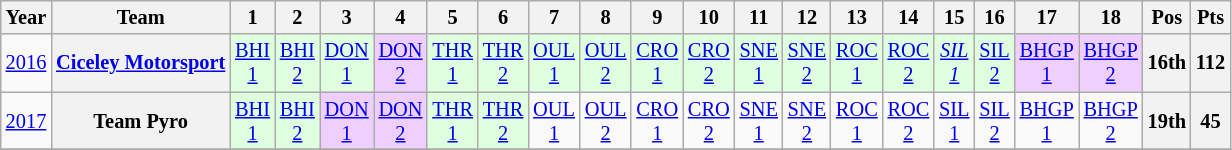<table class="wikitable" style="text-align:center; font-size:85%">
<tr>
<th>Year</th>
<th>Team</th>
<th>1</th>
<th>2</th>
<th>3</th>
<th>4</th>
<th>5</th>
<th>6</th>
<th>7</th>
<th>8</th>
<th>9</th>
<th>10</th>
<th>11</th>
<th>12</th>
<th>13</th>
<th>14</th>
<th>15</th>
<th>16</th>
<th>17</th>
<th>18</th>
<th>Pos</th>
<th>Pts</th>
</tr>
<tr>
<td><a href='#'>2016</a></td>
<th nowrap><a href='#'>Ciceley Motorsport</a></th>
<td style="background:#DFFFDF;"><a href='#'>BHI<br>1</a><br></td>
<td style="background:#DFFFDF;"><a href='#'>BHI<br>2</a><br></td>
<td style="background:#DFFFDF;"><a href='#'>DON<br>1</a><br></td>
<td style="background:#EFCFFF;"><a href='#'>DON<br>2</a><br></td>
<td style="background:#DFFFDF;"><a href='#'>THR<br>1</a><br></td>
<td style="background:#DFFFDF;"><a href='#'>THR<br>2</a><br></td>
<td style="background:#DFFFDF;"><a href='#'>OUL<br>1</a><br></td>
<td style="background:#DFFFDF;"><a href='#'>OUL<br>2</a><br></td>
<td style="background:#DFFFDF;"><a href='#'>CRO<br>1</a><br></td>
<td style="background:#DFFFDF;"><a href='#'>CRO<br>2</a><br></td>
<td style="background:#DFFFDF;"><a href='#'>SNE<br>1</a><br></td>
<td style="background:#DFFFDF;"><a href='#'>SNE<br>2</a><br></td>
<td style="background:#DFFFDF;"><a href='#'>ROC<br>1</a><br></td>
<td style="background:#DFFFDF;"><a href='#'>ROC<br>2</a><br></td>
<td style="background:#DFFFDF;"><em><a href='#'>SIL<br>1</a></em><br></td>
<td style="background:#DFFFDF;"><a href='#'>SIL<br>2</a><br></td>
<td style="background:#EFCFFF;"><a href='#'>BHGP<br>1</a><br></td>
<td style="background:#EFCFFF;"><a href='#'>BHGP<br>2</a><br></td>
<th>16th</th>
<th>112</th>
</tr>
<tr>
<td><a href='#'>2017</a></td>
<th nowrap>Team Pyro</th>
<td style="background:#DFFFDF;"><a href='#'>BHI<br>1</a><br></td>
<td style="background:#DFFFDF;"><a href='#'>BHI<br>2</a><br></td>
<td style="background:#EFCFFF;"><a href='#'>DON<br>1</a><br></td>
<td style="background:#EFCFFF;"><a href='#'>DON<br>2</a><br></td>
<td style="background:#DFFFDF;"><a href='#'>THR<br>1</a><br></td>
<td style="background:#DFFFDF;"><a href='#'>THR<br>2</a><br></td>
<td><a href='#'>OUL<br>1</a></td>
<td><a href='#'>OUL<br>2</a></td>
<td><a href='#'>CRO<br>1</a></td>
<td><a href='#'>CRO<br>2</a></td>
<td><a href='#'>SNE<br>1</a></td>
<td><a href='#'>SNE<br>2</a></td>
<td><a href='#'>ROC<br>1</a></td>
<td><a href='#'>ROC<br>2</a></td>
<td><a href='#'>SIL<br>1</a></td>
<td><a href='#'>SIL<br>2</a></td>
<td><a href='#'>BHGP<br>1</a></td>
<td><a href='#'>BHGP<br>2</a></td>
<th>19th</th>
<th>45</th>
</tr>
<tr>
</tr>
</table>
